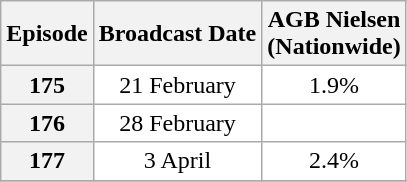<table class=wikitable style=text-align:center;background:#ffffff>
<tr>
<th>Episode</th>
<th>Broadcast Date</th>
<th>AGB Nielsen<br>(Nationwide)<br></th>
</tr>
<tr>
<th>175</th>
<td>21 February</td>
<td>1.9%</td>
</tr>
<tr>
<th>176</th>
<td>28 February</td>
<td></td>
</tr>
<tr>
<th>177</th>
<td>3 April</td>
<td>2.4%</td>
</tr>
<tr>
</tr>
</table>
